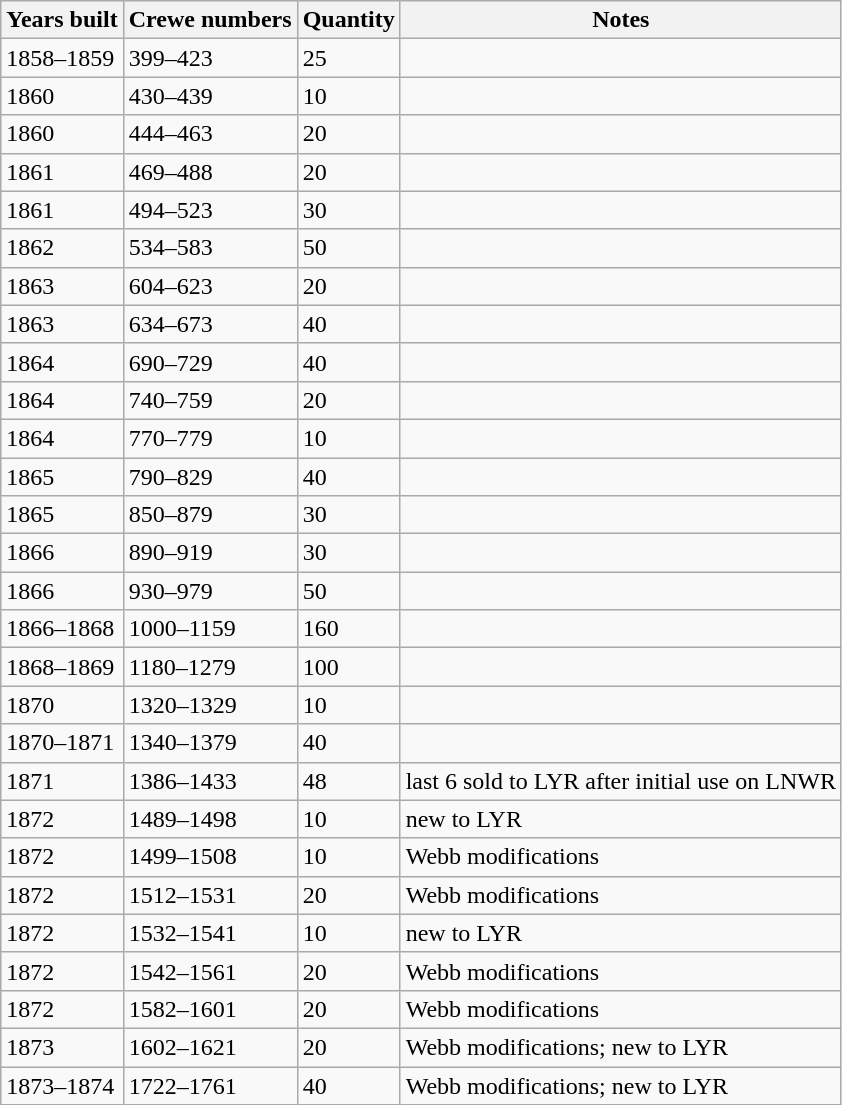<table class="wikitable mw-collapsible">
<tr>
<th>Years built</th>
<th>Crewe numbers</th>
<th>Quantity</th>
<th>Notes</th>
</tr>
<tr>
<td>1858–1859</td>
<td>399–423</td>
<td>25</td>
<td></td>
</tr>
<tr>
<td>1860</td>
<td>430–439</td>
<td>10</td>
<td></td>
</tr>
<tr>
<td>1860</td>
<td>444–463</td>
<td>20</td>
<td></td>
</tr>
<tr>
<td>1861</td>
<td>469–488</td>
<td>20</td>
<td></td>
</tr>
<tr>
<td>1861</td>
<td>494–523</td>
<td>30</td>
<td></td>
</tr>
<tr>
<td>1862</td>
<td>534–583</td>
<td>50</td>
<td></td>
</tr>
<tr>
<td>1863</td>
<td>604–623</td>
<td>20</td>
<td></td>
</tr>
<tr>
<td>1863</td>
<td>634–673</td>
<td>40</td>
<td></td>
</tr>
<tr>
<td>1864</td>
<td>690–729</td>
<td>40</td>
<td></td>
</tr>
<tr>
<td>1864</td>
<td>740–759</td>
<td>20</td>
<td></td>
</tr>
<tr>
<td>1864</td>
<td>770–779</td>
<td>10</td>
<td></td>
</tr>
<tr>
<td>1865</td>
<td>790–829</td>
<td>40</td>
<td></td>
</tr>
<tr>
<td>1865</td>
<td>850–879</td>
<td>30</td>
<td></td>
</tr>
<tr>
<td>1866</td>
<td>890–919</td>
<td>30</td>
<td></td>
</tr>
<tr>
<td>1866</td>
<td>930–979</td>
<td>50</td>
<td></td>
</tr>
<tr>
<td>1866–1868</td>
<td>1000–1159</td>
<td>160</td>
<td></td>
</tr>
<tr>
<td>1868–1869</td>
<td>1180–1279</td>
<td>100</td>
<td></td>
</tr>
<tr>
<td>1870</td>
<td>1320–1329</td>
<td>10</td>
<td></td>
</tr>
<tr>
<td>1870–1871</td>
<td>1340–1379</td>
<td>40</td>
<td></td>
</tr>
<tr>
<td>1871</td>
<td>1386–1433</td>
<td>48</td>
<td>last 6 sold to LYR after initial use on LNWR</td>
</tr>
<tr>
<td>1872</td>
<td>1489–1498</td>
<td>10</td>
<td>new to LYR</td>
</tr>
<tr>
<td>1872</td>
<td>1499–1508</td>
<td>10</td>
<td>Webb modifications</td>
</tr>
<tr>
<td>1872</td>
<td>1512–1531</td>
<td>20</td>
<td>Webb modifications</td>
</tr>
<tr>
<td>1872</td>
<td>1532–1541</td>
<td>10</td>
<td>new to LYR</td>
</tr>
<tr>
<td>1872</td>
<td>1542–1561</td>
<td>20</td>
<td>Webb modifications</td>
</tr>
<tr>
<td>1872</td>
<td>1582–1601</td>
<td>20</td>
<td>Webb modifications</td>
</tr>
<tr>
<td>1873</td>
<td>1602–1621</td>
<td>20</td>
<td>Webb modifications; new to LYR</td>
</tr>
<tr>
<td>1873–1874</td>
<td>1722–1761</td>
<td>40</td>
<td>Webb modifications; new to LYR</td>
</tr>
</table>
